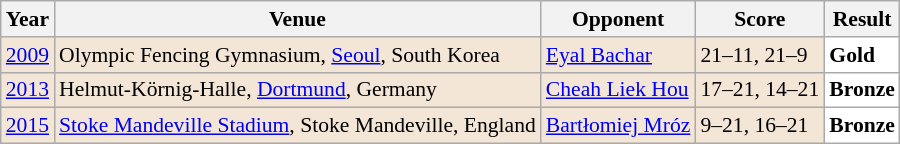<table class="sortable wikitable" style="font-size: 90%;">
<tr>
<th>Year</th>
<th>Venue</th>
<th>Opponent</th>
<th>Score</th>
<th>Result</th>
</tr>
<tr style="background:#F3E6D7">
<td align="center"><a href='#'>2009</a></td>
<td align="left">Olympic Fencing Gymnasium, <a href='#'>Seoul</a>, South Korea</td>
<td align="left"> <a href='#'>Eyal Bachar</a></td>
<td align="left">21–11, 21–9</td>
<td style="text-align:left; background:white"> <strong>Gold</strong></td>
</tr>
<tr style="background:#F3E6D7">
<td align="center"><a href='#'>2013</a></td>
<td align="left">Helmut-Körnig-Halle, <a href='#'>Dortmund</a>, Germany</td>
<td align="left"> <a href='#'>Cheah Liek Hou</a></td>
<td align="left">17–21, 14–21</td>
<td style="text-align:left; background:white"> <strong>Bronze</strong></td>
</tr>
<tr style="background:#F3E6D7">
<td align="center"><a href='#'>2015</a></td>
<td align="left"><a href='#'>Stoke Mandeville Stadium</a>, Stoke Mandeville, England</td>
<td align="left"> <a href='#'>Bartłomiej Mróz</a></td>
<td align="left">9–21, 16–21</td>
<td style="text-align:left; background:white"> <strong>Bronze</strong></td>
</tr>
</table>
